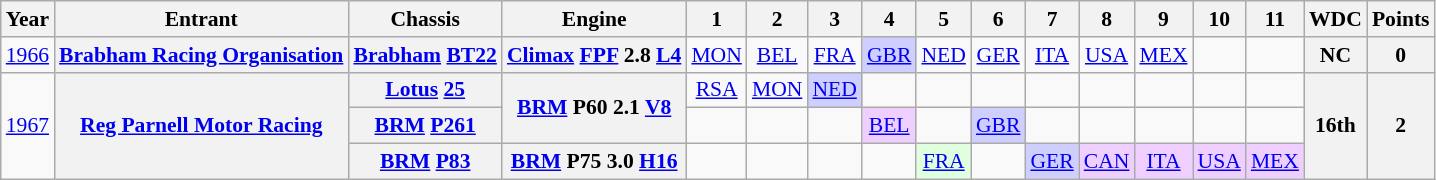<table class="wikitable" style="text-align:center; font-size:90%">
<tr>
<th>Year</th>
<th>Entrant</th>
<th>Chassis</th>
<th>Engine</th>
<th>1</th>
<th>2</th>
<th>3</th>
<th>4</th>
<th>5</th>
<th>6</th>
<th>7</th>
<th>8</th>
<th>9</th>
<th>10</th>
<th>11</th>
<th>WDC</th>
<th>Points</th>
</tr>
<tr>
<td><a href='#'>1966</a></td>
<th><a href='#'>Brabham Racing Organisation</a></th>
<th><a href='#'>Brabham</a> <a href='#'>BT22</a></th>
<th><a href='#'>Climax</a> <a href='#'>FPF</a> 2.8 <a href='#'>L4</a></th>
<td><a href='#'>MON</a></td>
<td><a href='#'>BEL</a></td>
<td><a href='#'>FRA</a></td>
<td style="background:#CFCFFF;"><a href='#'>GBR</a><br></td>
<td><a href='#'>NED</a></td>
<td><a href='#'>GER</a></td>
<td><a href='#'>ITA</a></td>
<td><a href='#'>USA</a></td>
<td><a href='#'>MEX</a></td>
<td></td>
<td></td>
<th>NC</th>
<th>0</th>
</tr>
<tr>
<td rowspan=3><a href='#'>1967</a></td>
<th rowspan=3><a href='#'>Reg Parnell Motor Racing</a></th>
<th><a href='#'>Lotus</a> <a href='#'>25</a></th>
<th rowspan=2><a href='#'>BRM</a> P60 2.1 <a href='#'>V8</a></th>
<td><a href='#'>RSA</a></td>
<td><a href='#'>MON</a></td>
<td style="background:#CFCFFF;"><a href='#'>NED</a><br></td>
<td></td>
<td></td>
<td></td>
<td></td>
<td></td>
<td></td>
<td></td>
<td></td>
<th rowspan=3>16th</th>
<th rowspan=3>2</th>
</tr>
<tr>
<th><a href='#'>BRM</a> <a href='#'>P261</a></th>
<td></td>
<td></td>
<td></td>
<td style="background:#EFCFFF;"><a href='#'>BEL</a><br></td>
<td></td>
<td style="background:#CFCFFF;"><a href='#'>GBR</a><br></td>
<td></td>
<td></td>
<td></td>
<td></td>
<td></td>
</tr>
<tr>
<th><a href='#'>BRM</a> <a href='#'>P83</a></th>
<th><a href='#'>BRM</a> P75 3.0 <a href='#'>H16</a></th>
<td></td>
<td></td>
<td></td>
<td></td>
<td style="background:#DFFFDF;"><a href='#'>FRA</a><br></td>
<td></td>
<td style="background:#CFCFFF;"><a href='#'>GER</a><br></td>
<td style="background:#EFCFFF;"><a href='#'>CAN</a><br></td>
<td style="background:#EFCFFF;"><a href='#'>ITA</a><br></td>
<td style="background:#EFCFFF;"><a href='#'>USA</a><br></td>
<td style="background:#EFCFFF;"><a href='#'>MEX</a><br></td>
</tr>
</table>
